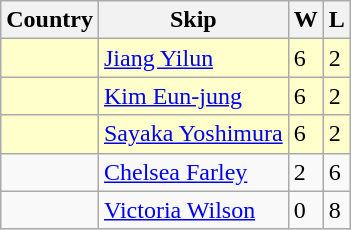<table class="wikitable">
<tr>
<th>Country</th>
<th>Skip</th>
<th>W</th>
<th>L</th>
</tr>
<tr bgcolor=#ffffcc>
<td></td>
<td><a href='#'>Jiang Yilun</a></td>
<td>6</td>
<td>2</td>
</tr>
<tr bgcolor=#ffffcc>
<td></td>
<td><a href='#'>Kim Eun-jung</a></td>
<td>6</td>
<td>2</td>
</tr>
<tr bgcolor=#ffffcc>
<td></td>
<td><a href='#'>Sayaka Yoshimura</a></td>
<td>6</td>
<td>2</td>
</tr>
<tr>
<td></td>
<td><a href='#'>Chelsea Farley</a></td>
<td>2</td>
<td>6</td>
</tr>
<tr>
<td></td>
<td><a href='#'>Victoria Wilson</a></td>
<td>0</td>
<td>8</td>
</tr>
</table>
